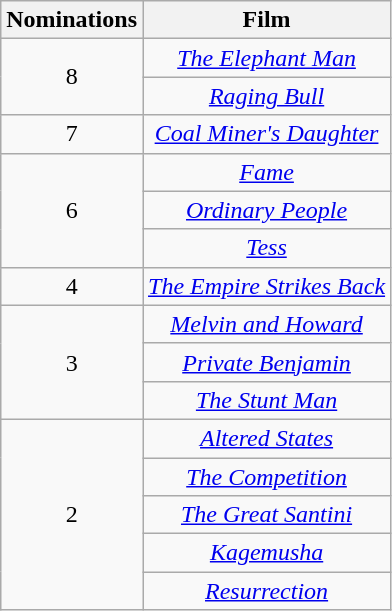<table class="wikitable plainrowheaders" style="text-align: center;">
<tr>
<th scope="col" style="width:55px;">Nominations</th>
<th scope="col" style="text-align:center;">Film</th>
</tr>
<tr>
<td rowspan="2" scope="row" style="text-align:center">8</td>
<td><em><a href='#'>The Elephant Man</a></em></td>
</tr>
<tr>
<td><em><a href='#'>Raging Bull</a></em></td>
</tr>
<tr>
<td scope="row" style="text-align:center">7</td>
<td><em><a href='#'>Coal Miner's Daughter</a></em></td>
</tr>
<tr>
<td rowspan=3 scope="row" style="text-align:center">6</td>
<td><em><a href='#'>Fame</a></em></td>
</tr>
<tr>
<td><em><a href='#'>Ordinary People</a></em></td>
</tr>
<tr>
<td><em><a href='#'>Tess</a></em></td>
</tr>
<tr>
<td scope="row" style="text-align:center">4</td>
<td><em><a href='#'>The Empire Strikes Back</a></em></td>
</tr>
<tr>
<td rowspan=3 scope="row" style="text-align:center">3</td>
<td><em><a href='#'>Melvin and Howard</a></em></td>
</tr>
<tr>
<td><em><a href='#'>Private Benjamin</a></em></td>
</tr>
<tr>
<td><em><a href='#'>The Stunt Man</a></em></td>
</tr>
<tr>
<td rowspan=5 scope="row" style="text-align:center">2</td>
<td><em><a href='#'>Altered States</a></em></td>
</tr>
<tr>
<td><em><a href='#'>The Competition</a></em></td>
</tr>
<tr>
<td><em><a href='#'>The Great Santini</a></em></td>
</tr>
<tr>
<td><em><a href='#'>Kagemusha</a></em></td>
</tr>
<tr>
<td><em><a href='#'>Resurrection</a></em></td>
</tr>
</table>
